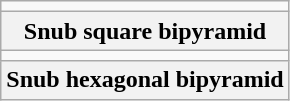<table class=wikitable>
<tr align=center>
<td></td>
</tr>
<tr>
<th>Snub square bipyramid</th>
</tr>
<tr align=center>
<td></td>
</tr>
<tr>
<th>Snub hexagonal bipyramid</th>
</tr>
</table>
